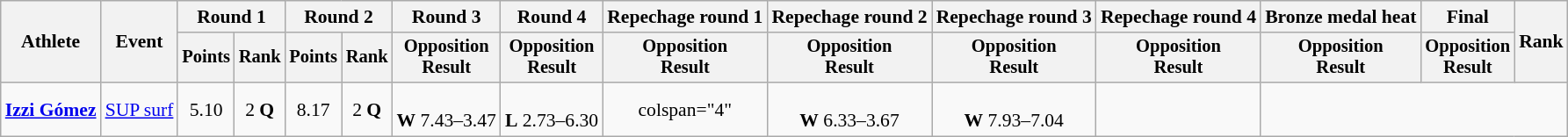<table class="wikitable" style="font-size:90%;text-align:center">
<tr>
<th rowspan=2>Athlete</th>
<th rowspan=2>Event</th>
<th colspan=2>Round 1</th>
<th colspan=2>Round 2</th>
<th>Round 3</th>
<th>Round 4</th>
<th>Repechage round 1</th>
<th>Repechage round 2</th>
<th>Repechage round 3</th>
<th>Repechage round 4</th>
<th>Bronze medal heat</th>
<th>Final</th>
<th rowspan=2>Rank</th>
</tr>
<tr style="font-size: 95%">
<th>Points</th>
<th>Rank</th>
<th>Points</th>
<th>Rank</th>
<th>Opposition<br>Result</th>
<th>Opposition<br>Result</th>
<th>Opposition<br>Result</th>
<th>Opposition<br>Result</th>
<th>Opposition<br>Result</th>
<th>Opposition<br>Result</th>
<th>Opposition<br>Result</th>
<th>Opposition<br>Result</th>
</tr>
<tr>
<td align=left><strong><a href='#'>Izzi Gómez</a></strong></td>
<td align=left><a href='#'>SUP surf</a></td>
<td>5.10</td>
<td>2 <strong>Q</strong></td>
<td>8.17</td>
<td>2 <strong>Q</strong></td>
<td><br><strong>W</strong> 7.43–3.47</td>
<td><br><strong>L</strong> 2.73–6.30</td>
<td>colspan="4" </td>
<td><br><strong>W</strong> 6.33–3.67</td>
<td><br><strong>W</strong> 7.93–7.04</td>
<td></td>
</tr>
</table>
